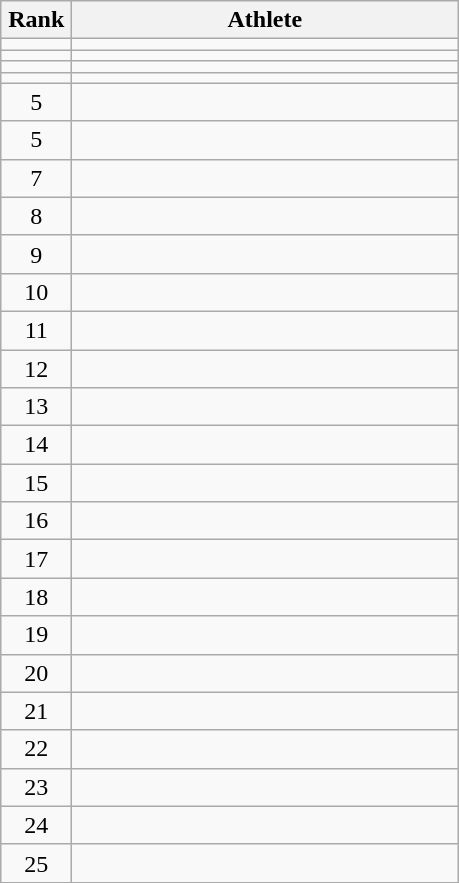<table class="wikitable" style="text-align: center;">
<tr>
<th width=40>Rank</th>
<th width=250>Athlete</th>
</tr>
<tr>
<td></td>
<td align="left"></td>
</tr>
<tr>
<td></td>
<td align="left"></td>
</tr>
<tr>
<td></td>
<td align="left"></td>
</tr>
<tr>
<td></td>
<td align="left"></td>
</tr>
<tr>
<td>5</td>
<td align="left"></td>
</tr>
<tr>
<td>5</td>
<td align="left"></td>
</tr>
<tr>
<td>7</td>
<td align="left"></td>
</tr>
<tr>
<td>8</td>
<td align="left"></td>
</tr>
<tr>
<td>9</td>
<td align="left"></td>
</tr>
<tr>
<td>10</td>
<td align="left"></td>
</tr>
<tr>
<td>11</td>
<td align="left"></td>
</tr>
<tr>
<td>12</td>
<td align="left"></td>
</tr>
<tr>
<td>13</td>
<td align="left"></td>
</tr>
<tr>
<td>14</td>
<td align="left"></td>
</tr>
<tr>
<td>15</td>
<td align="left"></td>
</tr>
<tr>
<td>16</td>
<td align="left"></td>
</tr>
<tr>
<td>17</td>
<td align="left"></td>
</tr>
<tr>
<td>18</td>
<td align="left"></td>
</tr>
<tr>
<td>19</td>
<td align="left"></td>
</tr>
<tr>
<td>20</td>
<td align="left"></td>
</tr>
<tr>
<td>21</td>
<td align="left"></td>
</tr>
<tr>
<td>22</td>
<td align="left"></td>
</tr>
<tr>
<td>23</td>
<td align="left"></td>
</tr>
<tr>
<td>24</td>
<td align="left"></td>
</tr>
<tr>
<td>25</td>
<td align="left"></td>
</tr>
</table>
